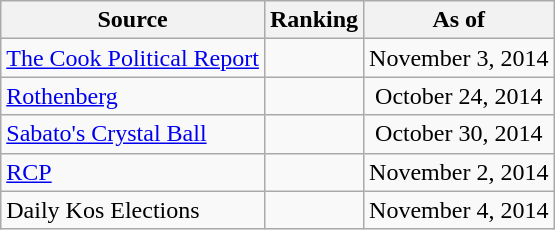<table class="wikitable" style="text-align:center">
<tr>
<th>Source</th>
<th>Ranking</th>
<th>As of</th>
</tr>
<tr>
<td align=left><a href='#'>The Cook Political Report</a></td>
<td></td>
<td>November 3, 2014</td>
</tr>
<tr>
<td align=left><a href='#'>Rothenberg</a></td>
<td></td>
<td>October 24, 2014</td>
</tr>
<tr>
<td align=left><a href='#'>Sabato's Crystal Ball</a></td>
<td></td>
<td>October 30, 2014</td>
</tr>
<tr>
<td align="left"><a href='#'>RCP</a></td>
<td></td>
<td>November 2, 2014</td>
</tr>
<tr>
<td align=left>Daily Kos Elections</td>
<td></td>
<td>November 4, 2014</td>
</tr>
</table>
